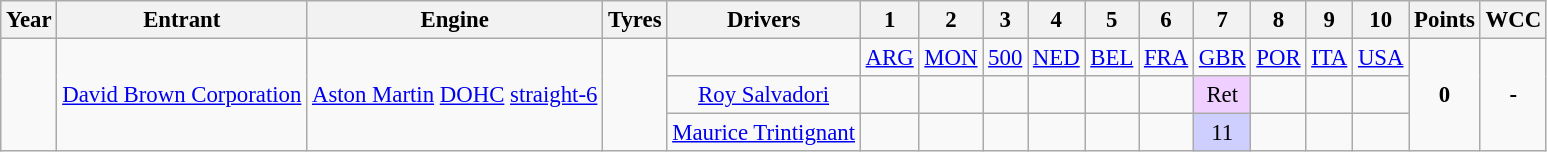<table class="wikitable" style="text-align:center; font-size:95%">
<tr>
<th>Year</th>
<th>Entrant</th>
<th>Engine</th>
<th>Tyres</th>
<th>Drivers</th>
<th>1</th>
<th>2</th>
<th>3</th>
<th>4</th>
<th>5</th>
<th>6</th>
<th>7</th>
<th>8</th>
<th>9</th>
<th>10</th>
<th>Points</th>
<th>WCC</th>
</tr>
<tr>
<td rowspan="3"></td>
<td rowspan="3"><a href='#'>David Brown Corporation</a></td>
<td rowspan="3"><a href='#'>Aston Martin</a> <a href='#'>DOHC</a> <a href='#'>straight-6</a></td>
<td rowspan="3"></td>
<td></td>
<td><a href='#'>ARG</a></td>
<td><a href='#'>MON</a></td>
<td><a href='#'>500</a></td>
<td><a href='#'>NED</a></td>
<td><a href='#'>BEL</a></td>
<td><a href='#'>FRA</a></td>
<td><a href='#'>GBR</a></td>
<td><a href='#'>POR</a></td>
<td><a href='#'>ITA</a></td>
<td><a href='#'>USA</a></td>
<td rowspan="3"><strong>0</strong></td>
<td rowspan="3"><strong>-</strong></td>
</tr>
<tr>
<td><a href='#'>Roy Salvadori</a></td>
<td></td>
<td></td>
<td></td>
<td></td>
<td></td>
<td></td>
<td style="background:#efcfff;">Ret</td>
<td></td>
<td></td>
<td></td>
</tr>
<tr>
<td><a href='#'>Maurice Trintignant</a></td>
<td></td>
<td></td>
<td></td>
<td></td>
<td></td>
<td></td>
<td style="background:#cfcfff;">11</td>
<td></td>
<td></td>
<td></td>
</tr>
</table>
